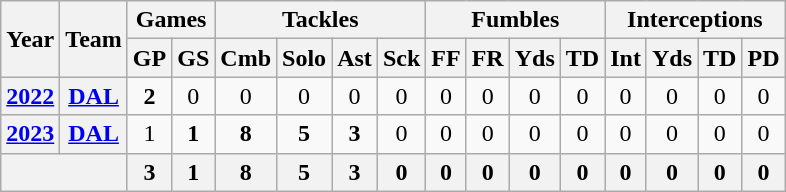<table class= "wikitable" style="text-align:center;">
<tr>
<th rowspan="2">Year</th>
<th rowspan="2">Team</th>
<th colspan="2">Games</th>
<th colspan="4">Tackles</th>
<th colspan="4">Fumbles</th>
<th colspan="4">Interceptions</th>
</tr>
<tr>
<th>GP</th>
<th>GS</th>
<th>Cmb</th>
<th>Solo</th>
<th>Ast</th>
<th>Sck</th>
<th>FF</th>
<th>FR</th>
<th>Yds</th>
<th>TD</th>
<th>Int</th>
<th>Yds</th>
<th>TD</th>
<th>PD</th>
</tr>
<tr>
<th><a href='#'>2022</a></th>
<th><a href='#'>DAL</a></th>
<td><strong>2</strong></td>
<td>0</td>
<td>0</td>
<td>0</td>
<td>0</td>
<td>0</td>
<td>0</td>
<td>0</td>
<td>0</td>
<td>0</td>
<td>0</td>
<td>0</td>
<td>0</td>
<td>0</td>
</tr>
<tr>
<th><a href='#'>2023</a></th>
<th><a href='#'>DAL</a></th>
<td>1</td>
<td><strong>1</strong></td>
<td><strong>8</strong></td>
<td><strong>5</strong></td>
<td><strong>3</strong></td>
<td>0</td>
<td>0</td>
<td>0</td>
<td>0</td>
<td>0</td>
<td>0</td>
<td>0</td>
<td>0</td>
<td>0</td>
</tr>
<tr>
<th colspan="2"></th>
<th>3</th>
<th>1</th>
<th>8</th>
<th>5</th>
<th>3</th>
<th>0</th>
<th>0</th>
<th>0</th>
<th>0</th>
<th>0</th>
<th>0</th>
<th>0</th>
<th>0</th>
<th>0</th>
</tr>
</table>
